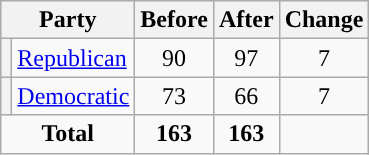<table class="wikitable" style="text-align:center;">
<tr>
<th colspan="2">Party</th>
<th>Before</th>
<th>After</th>
<th>Change</th>
</tr>
<tr>
<th style="background-color:"></th>
<td style="text-align:left;"><a href='#'>Republican</a></td>
<td>90</td>
<td>97</td>
<td> 7</td>
</tr>
<tr>
<th style="background-color:"></th>
<td style="text-align:left;"><a href='#'>Democratic</a></td>
<td>73</td>
<td>66</td>
<td> 7</td>
</tr>
<tr>
<td colspan="2"><strong>Total</strong></td>
<td><strong>163</strong></td>
<td><strong>163</strong></td>
<td></td>
</tr>
</table>
